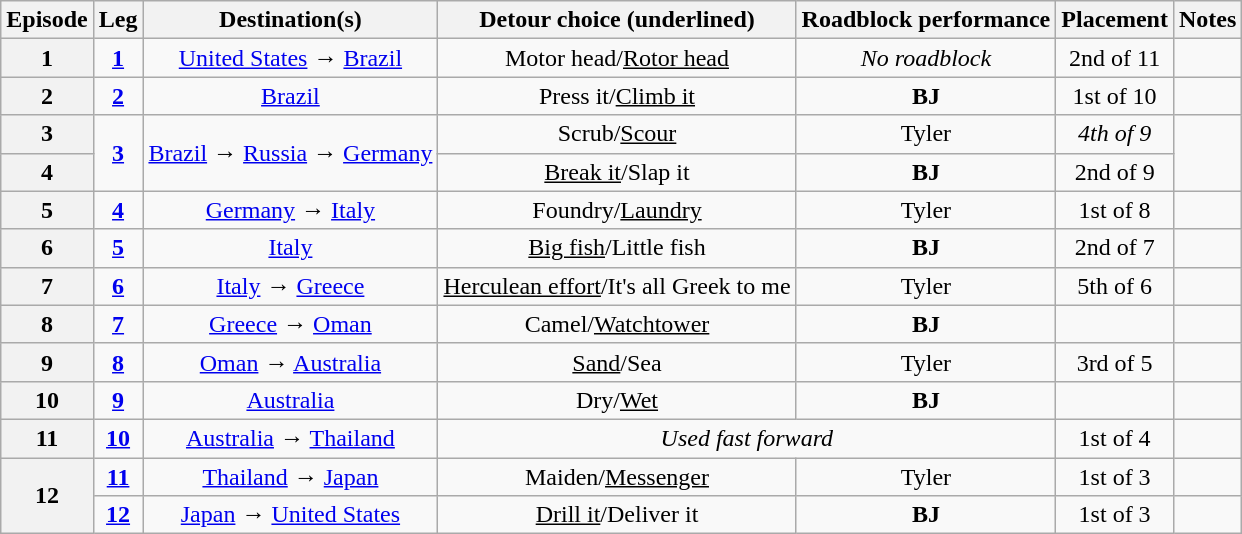<table class="wikitable unsortable" style="text-align:center;">
<tr>
<th scope="col" class="unsortable">Episode</th>
<th scope="col">Leg</th>
<th scope="col">Destination(s)</th>
<th scope="col">Detour choice (underlined)</th>
<th scope="col">Roadblock performance</th>
<th scope="col">Placement</th>
<th scope="col">Notes</th>
</tr>
<tr>
<th scope="row" style="text-align:center">1</th>
<td><strong><a href='#'>1</a></strong></td>
<td><a href='#'>United States</a> → <a href='#'>Brazil</a></td>
<td>Motor head/<u>Rotor head</u></td>
<td><em>No roadblock</em></td>
<td>2nd of 11</td>
<td></td>
</tr>
<tr>
<th scope="row" style="text-align:center">2</th>
<td><strong><a href='#'>2</a></strong></td>
<td><a href='#'>Brazil</a></td>
<td>Press it/<u>Climb it</u></td>
<td><strong>BJ</strong></td>
<td>1st of 10</td>
<td></td>
</tr>
<tr>
<th scope="row" style="text-align:center">3</th>
<td rowspan="2"><strong><a href='#'>3</a></strong></td>
<td rowspan="2"><a href='#'>Brazil</a> → <a href='#'>Russia</a> → <a href='#'>Germany</a></td>
<td>Scrub/<u>Scour</u></td>
<td>Tyler</td>
<td><em>4th of 9</em></td>
<td rowspan="2"></td>
</tr>
<tr>
<th scope="row" style="text-align:center">4</th>
<td><u>Break it</u>/Slap it</td>
<td><strong>BJ</strong></td>
<td>2nd of 9</td>
</tr>
<tr>
<th scope="row" style="text-align:center">5</th>
<td><strong><a href='#'>4</a></strong></td>
<td><a href='#'>Germany</a> → <a href='#'>Italy</a></td>
<td>Foundry/<u>Laundry</u></td>
<td>Tyler</td>
<td>1st of 8</td>
<td></td>
</tr>
<tr>
<th scope="row" style="text-align:center">6</th>
<td><strong><a href='#'>5</a></strong></td>
<td><a href='#'>Italy</a></td>
<td><u>Big fish</u>/Little fish</td>
<td><strong>BJ</strong></td>
<td>2nd of 7</td>
<td></td>
</tr>
<tr>
<th scope="row" style="text-align:center">7</th>
<td><strong><a href='#'>6</a></strong></td>
<td><a href='#'>Italy</a> → <a href='#'>Greece</a></td>
<td><u>Herculean effort</u>/It's all Greek to me</td>
<td>Tyler</td>
<td>5th of 6</td>
<td></td>
</tr>
<tr>
<th scope="row" style="text-align:center">8</th>
<td><strong><a href='#'>7</a></strong></td>
<td><a href='#'>Greece</a> → <a href='#'>Oman</a></td>
<td>Camel/<u>Watchtower</u></td>
<td><strong>BJ</strong></td>
<td></td>
<td></td>
</tr>
<tr>
<th scope="row" style="text-align:center">9</th>
<td><strong><a href='#'>8</a></strong></td>
<td><a href='#'>Oman</a> → <a href='#'>Australia</a></td>
<td><u>Sand</u>/Sea</td>
<td>Tyler</td>
<td>3rd of 5</td>
<td></td>
</tr>
<tr>
<th scope="row" style="text-align:center">10</th>
<td><strong><a href='#'>9</a></strong></td>
<td><a href='#'>Australia</a></td>
<td>Dry/<u>Wet</u></td>
<td><strong>BJ</strong></td>
<td></td>
<td></td>
</tr>
<tr>
<th scope="row" style="text-align:center">11</th>
<td><strong><a href='#'>10</a></strong></td>
<td><a href='#'>Australia</a> → <a href='#'>Thailand</a></td>
<td colspan="2"><em>Used fast forward</em></td>
<td>1st of 4</td>
<td></td>
</tr>
<tr>
<th rowspan="2">12</th>
<td><strong><a href='#'>11</a></strong></td>
<td><a href='#'>Thailand</a> → <a href='#'>Japan</a></td>
<td>Maiden/<u>Messenger</u></td>
<td>Tyler</td>
<td>1st of 3</td>
<td></td>
</tr>
<tr>
<td><strong><a href='#'>12</a></strong></td>
<td><a href='#'>Japan</a> → <a href='#'>United States</a></td>
<td><u>Drill it</u>/Deliver it</td>
<td><strong>BJ</strong></td>
<td>1st of 3</td>
<td></td>
</tr>
</table>
